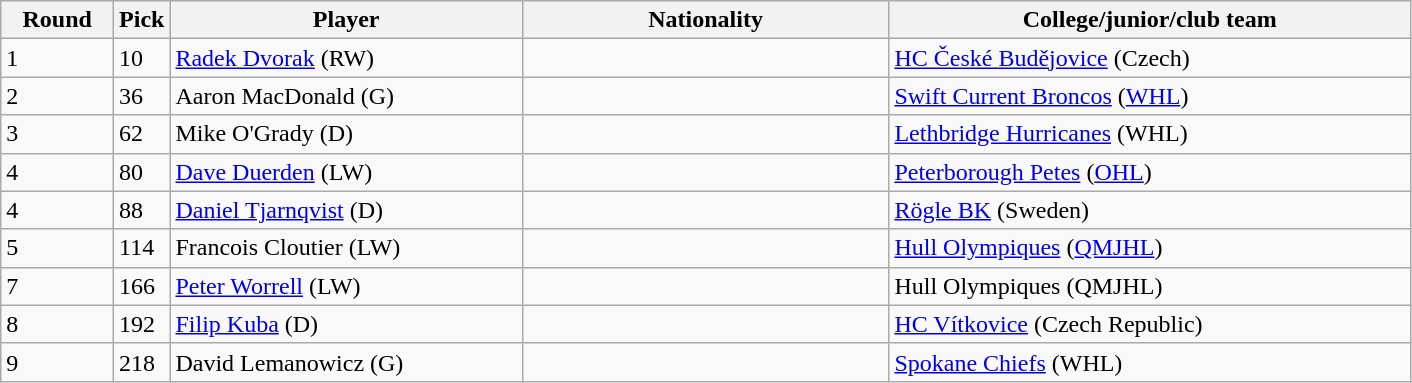<table class="wikitable">
<tr>
<th bgcolor="#DDDDFF" width="8%">Round</th>
<th bgcolor="#DDDDFF" width="4%">Pick</th>
<th bgcolor="#DDDDFF" width="25%">Player</th>
<th bgcolor="#DDDDFF" width="26%">Nationality</th>
<th bgcolor="#DDDDFF" width="37%">College/junior/club team</th>
</tr>
<tr>
<td>1</td>
<td>10</td>
<td><a href='#'>Radek Dvorak</a> (RW)</td>
<td></td>
<td><a href='#'>HC České Budějovice</a> (Czech)</td>
</tr>
<tr>
<td>2</td>
<td>36</td>
<td>Aaron MacDonald (G)</td>
<td></td>
<td><a href='#'>Swift Current Broncos</a> (<a href='#'>WHL</a>)</td>
</tr>
<tr>
<td>3</td>
<td>62</td>
<td>Mike O'Grady (D)</td>
<td></td>
<td><a href='#'>Lethbridge Hurricanes</a> (WHL)</td>
</tr>
<tr>
<td>4</td>
<td>80</td>
<td><a href='#'>Dave Duerden</a> (LW)</td>
<td></td>
<td><a href='#'>Peterborough Petes</a> (<a href='#'>OHL</a>)</td>
</tr>
<tr>
<td>4</td>
<td>88</td>
<td><a href='#'>Daniel Tjarnqvist</a> (D)</td>
<td></td>
<td><a href='#'>Rögle BK</a> (Sweden)</td>
</tr>
<tr>
<td>5</td>
<td>114</td>
<td>Francois Cloutier (LW)</td>
<td></td>
<td><a href='#'>Hull Olympiques</a> (<a href='#'>QMJHL</a>)</td>
</tr>
<tr>
<td>7</td>
<td>166</td>
<td><a href='#'>Peter Worrell</a> (LW)</td>
<td></td>
<td>Hull Olympiques (QMJHL)</td>
</tr>
<tr>
<td>8</td>
<td>192</td>
<td><a href='#'>Filip Kuba</a> (D)</td>
<td></td>
<td><a href='#'>HC Vítkovice</a> (Czech Republic)</td>
</tr>
<tr>
<td>9</td>
<td>218</td>
<td>David Lemanowicz (G)</td>
<td></td>
<td><a href='#'>Spokane Chiefs</a> (WHL)</td>
</tr>
</table>
